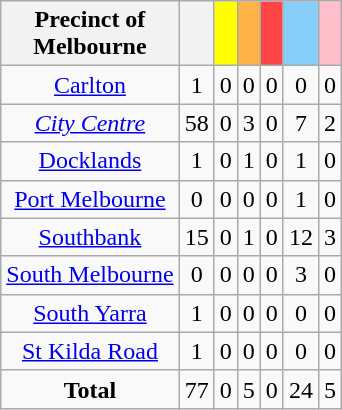<table class="wikitable floatright" style="text-align:center;">
<tr>
<th>Precinct of<br>Melbourne</th>
<th></th>
<th style="background:#FFFF00;"></th>
<th style="background:#FFB347;"></th>
<th style="background:#FF4545;"></th>
<th style="background:#87CEFA;"></th>
<th style="background: pink;"></th>
</tr>
<tr>
<td><a href='#'>Carlton</a></td>
<td>1</td>
<td>0</td>
<td>0</td>
<td>0</td>
<td>0</td>
<td>0</td>
</tr>
<tr>
<td><em><a href='#'>City Centre</a></em></td>
<td>58</td>
<td>0</td>
<td>3</td>
<td>0</td>
<td>7</td>
<td>2</td>
</tr>
<tr>
<td><a href='#'>Docklands</a></td>
<td>1</td>
<td>0</td>
<td>1</td>
<td>0</td>
<td>1</td>
<td>0</td>
</tr>
<tr>
<td><a href='#'>Port Melbourne</a></td>
<td>0</td>
<td>0</td>
<td>0</td>
<td>0</td>
<td>1</td>
<td>0</td>
</tr>
<tr>
<td><a href='#'>Southbank</a></td>
<td>15</td>
<td>0</td>
<td>1</td>
<td>0</td>
<td>12</td>
<td>3</td>
</tr>
<tr>
<td><a href='#'>South Melbourne</a></td>
<td>0</td>
<td>0</td>
<td>0</td>
<td>0</td>
<td>3</td>
<td>0</td>
</tr>
<tr>
<td><a href='#'>South Yarra</a></td>
<td>1</td>
<td>0</td>
<td>0</td>
<td>0</td>
<td>0</td>
<td>0</td>
</tr>
<tr>
<td><a href='#'>St Kilda Road</a></td>
<td>1</td>
<td>0</td>
<td>0</td>
<td>0</td>
<td>0</td>
<td>0</td>
</tr>
<tr>
<td><strong>Total</strong></td>
<td>77</td>
<td>0</td>
<td>5</td>
<td>0</td>
<td>24</td>
<td>5</td>
</tr>
</table>
